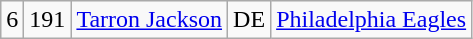<table class="wikitable" style="text-align:center">
<tr>
<td>6</td>
<td>191</td>
<td><a href='#'>Tarron Jackson</a></td>
<td>DE</td>
<td><a href='#'>Philadelphia Eagles</a></td>
</tr>
</table>
